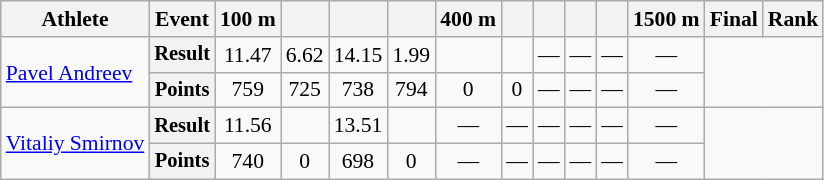<table class="wikitable" style="font-size:90%">
<tr>
<th>Athlete</th>
<th>Event</th>
<th>100 m</th>
<th></th>
<th></th>
<th></th>
<th>400 m</th>
<th></th>
<th></th>
<th></th>
<th></th>
<th>1500 m</th>
<th>Final</th>
<th>Rank</th>
</tr>
<tr align=center>
<td rowspan=2 align=left><a href='#'>Pavel Andreev</a></td>
<th style="font-size:95%">Result</th>
<td>11.47</td>
<td>6.62</td>
<td>14.15</td>
<td>1.99</td>
<td></td>
<td></td>
<td>—</td>
<td>—</td>
<td>—</td>
<td>—</td>
<td rowspan=2 colspan=2></td>
</tr>
<tr align=center>
<th style="font-size:95%">Points</th>
<td>759</td>
<td>725</td>
<td>738</td>
<td>794</td>
<td>0</td>
<td>0</td>
<td>—</td>
<td>—</td>
<td>—</td>
<td>—</td>
</tr>
<tr align=center>
<td rowspan=2 align=left><a href='#'>Vitaliy Smirnov</a></td>
<th style="font-size:95%">Result</th>
<td>11.56</td>
<td></td>
<td>13.51</td>
<td></td>
<td>—</td>
<td>—</td>
<td>—</td>
<td>—</td>
<td>—</td>
<td>—</td>
<td rowspan=2 colspan=2></td>
</tr>
<tr align=center>
<th style="font-size:95%">Points</th>
<td>740</td>
<td>0</td>
<td>698</td>
<td>0</td>
<td>—</td>
<td>—</td>
<td>—</td>
<td>—</td>
<td>—</td>
<td>—</td>
</tr>
</table>
